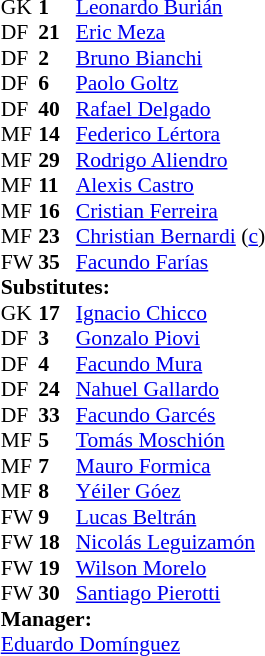<table cellspacing="0" cellpadding="0" style="font-size:90%; margin:auto">
<tr>
<th width=25></th>
<th width=25></th>
</tr>
<tr>
<td>GK</td>
<td><strong>1</strong></td>
<td> <a href='#'>Leonardo Burián</a></td>
</tr>
<tr>
<td>DF</td>
<td><strong>21</strong></td>
<td> <a href='#'>Eric Meza</a></td>
<td></td>
<td></td>
</tr>
<tr>
<td>DF</td>
<td><strong>2</strong></td>
<td> <a href='#'>Bruno Bianchi</a></td>
</tr>
<tr>
<td>DF</td>
<td><strong>6</strong></td>
<td> <a href='#'>Paolo Goltz</a></td>
<td></td>
</tr>
<tr>
<td>DF</td>
<td><strong>40</strong></td>
<td> <a href='#'>Rafael Delgado</a></td>
<td></td>
</tr>
<tr>
<td>MF</td>
<td><strong>14</strong></td>
<td> <a href='#'>Federico Lértora</a></td>
<td></td>
</tr>
<tr>
<td>MF</td>
<td><strong>29</strong></td>
<td> <a href='#'>Rodrigo Aliendro</a></td>
</tr>
<tr>
<td>MF</td>
<td><strong>11</strong></td>
<td> <a href='#'>Alexis Castro</a></td>
<td></td>
</tr>
<tr>
<td>MF</td>
<td><strong>16</strong></td>
<td> <a href='#'>Cristian Ferreira</a></td>
<td></td>
<td></td>
</tr>
<tr>
<td>MF</td>
<td><strong>23</strong></td>
<td> <a href='#'>Christian Bernardi</a> (<a href='#'>c</a>)</td>
<td></td>
<td></td>
</tr>
<tr>
<td>FW</td>
<td><strong>35</strong></td>
<td> <a href='#'>Facundo Farías</a></td>
<td></td>
<td></td>
</tr>
<tr>
<td colspan=3><strong>Substitutes:</strong></td>
</tr>
<tr>
<td>GK</td>
<td><strong>17</strong></td>
<td> <a href='#'>Ignacio Chicco</a></td>
</tr>
<tr>
<td>DF</td>
<td><strong>3</strong></td>
<td> <a href='#'>Gonzalo Piovi</a></td>
</tr>
<tr>
<td>DF</td>
<td><strong>4</strong></td>
<td> <a href='#'>Facundo Mura</a></td>
<td></td>
<td></td>
</tr>
<tr>
<td>DF</td>
<td><strong>24</strong></td>
<td> <a href='#'>Nahuel Gallardo</a></td>
</tr>
<tr>
<td>DF</td>
<td><strong>33</strong></td>
<td> <a href='#'>Facundo Garcés</a></td>
</tr>
<tr>
<td>MF</td>
<td><strong>5</strong></td>
<td> <a href='#'>Tomás Moschión</a></td>
</tr>
<tr>
<td>MF</td>
<td><strong>7</strong></td>
<td> <a href='#'>Mauro Formica</a></td>
</tr>
<tr>
<td>MF</td>
<td><strong>8</strong></td>
<td> <a href='#'>Yéiler Góez</a></td>
</tr>
<tr>
<td>FW</td>
<td><strong>9</strong></td>
<td> <a href='#'>Lucas Beltrán</a></td>
<td></td>
<td></td>
</tr>
<tr>
<td>FW</td>
<td><strong>18</strong></td>
<td> <a href='#'>Nicolás Leguizamón</a></td>
<td></td>
<td></td>
</tr>
<tr>
<td>FW</td>
<td><strong>19</strong></td>
<td> <a href='#'>Wilson Morelo</a></td>
</tr>
<tr>
<td>FW</td>
<td><strong>30</strong></td>
<td> <a href='#'>Santiago Pierotti</a></td>
<td></td>
<td></td>
</tr>
<tr>
<td colspan=3><strong>Manager:</strong></td>
</tr>
<tr>
<td colspan="4"> <a href='#'>Eduardo Domínguez</a></td>
</tr>
</table>
